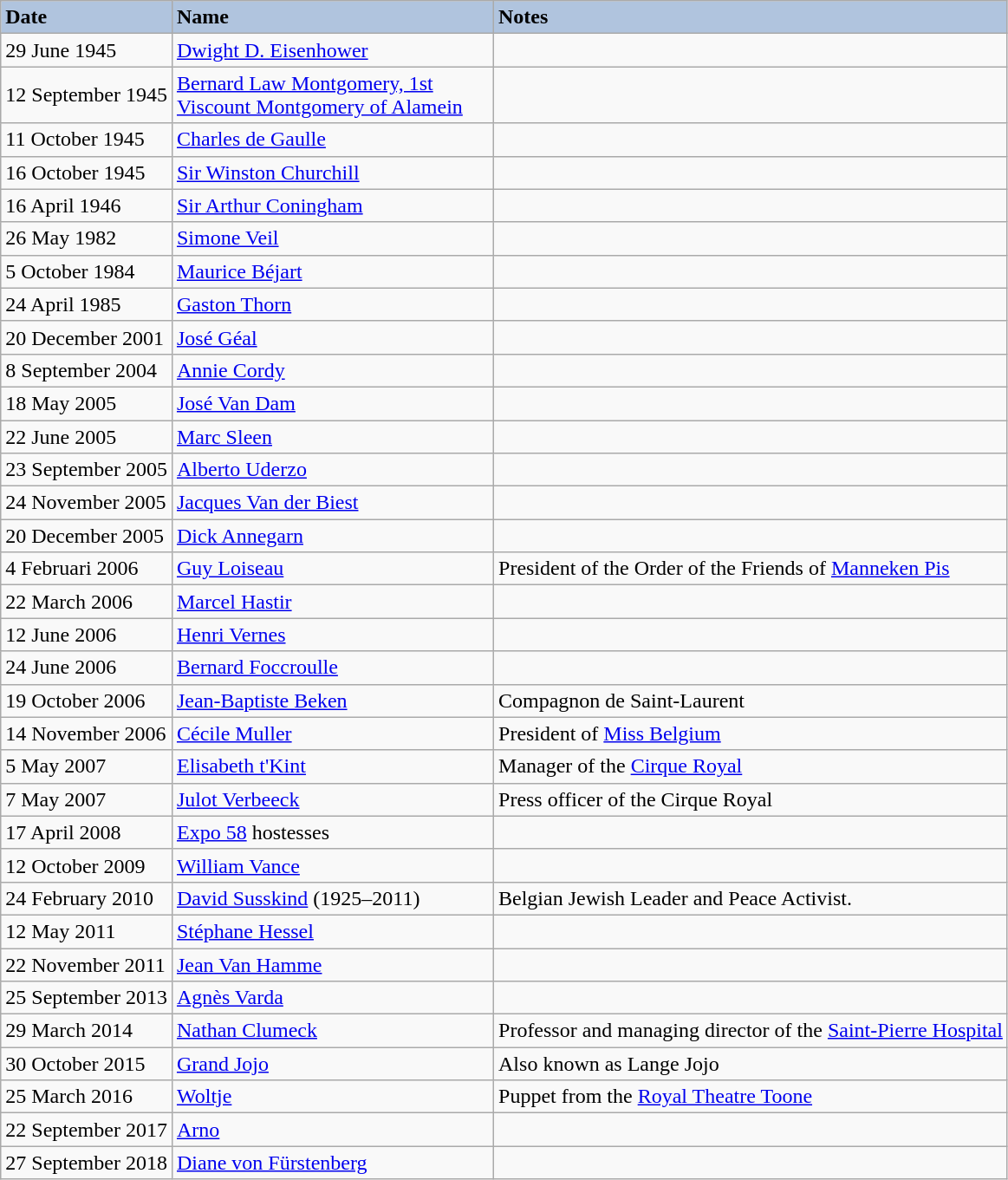<table class="wikitable" style="border: gray solid 1px; border-collapse: collapse; text-align: middle;">
<tr>
<th style="text-align: left;background:#B0C4DE">Date</th>
<th width="240" style="text-align: left;background:#B0C4DE">Name</th>
<th style="text-align: left;background:#B0C4DE">Notes</th>
</tr>
<tr>
<td>29 June 1945</td>
<td><a href='#'>Dwight D. Eisenhower</a></td>
<td></td>
</tr>
<tr>
<td>12 September 1945</td>
<td><a href='#'>Bernard Law Montgomery, 1st Viscount Montgomery of Alamein</a></td>
<td></td>
</tr>
<tr>
<td>11 October 1945</td>
<td><a href='#'>Charles de Gaulle</a></td>
<td></td>
</tr>
<tr>
<td>16 October 1945</td>
<td><a href='#'>Sir Winston Churchill</a></td>
<td></td>
</tr>
<tr>
<td>16 April 1946</td>
<td><a href='#'>Sir Arthur Coningham</a></td>
<td></td>
</tr>
<tr>
<td>26 May 1982</td>
<td><a href='#'>Simone Veil</a></td>
<td></td>
</tr>
<tr>
<td>5 October 1984</td>
<td><a href='#'>Maurice Béjart</a></td>
<td></td>
</tr>
<tr>
<td>24 April 1985</td>
<td><a href='#'>Gaston Thorn</a></td>
<td></td>
</tr>
<tr>
<td>20 December 2001</td>
<td><a href='#'>José Géal</a></td>
<td></td>
</tr>
<tr>
<td>8 September 2004</td>
<td><a href='#'>Annie Cordy</a></td>
<td></td>
</tr>
<tr>
<td>18 May 2005</td>
<td><a href='#'>José Van Dam</a></td>
<td></td>
</tr>
<tr>
<td>22 June 2005</td>
<td><a href='#'>Marc Sleen</a></td>
<td></td>
</tr>
<tr>
<td>23 September 2005</td>
<td><a href='#'>Alberto Uderzo</a></td>
<td></td>
</tr>
<tr>
<td>24 November 2005</td>
<td><a href='#'>Jacques Van der Biest</a></td>
<td></td>
</tr>
<tr>
<td>20 December 2005</td>
<td><a href='#'>Dick Annegarn</a></td>
<td></td>
</tr>
<tr>
<td>4 Februari 2006</td>
<td><a href='#'>Guy Loiseau</a></td>
<td>President of the Order of the Friends of <a href='#'>Manneken Pis</a></td>
</tr>
<tr>
<td>22 March 2006</td>
<td><a href='#'>Marcel Hastir</a></td>
<td></td>
</tr>
<tr>
<td>12 June 2006</td>
<td><a href='#'>Henri Vernes</a></td>
<td></td>
</tr>
<tr>
<td>24 June 2006</td>
<td><a href='#'>Bernard Foccroulle</a></td>
<td></td>
</tr>
<tr>
<td>19 October 2006</td>
<td><a href='#'>Jean-Baptiste Beken</a></td>
<td>Compagnon de Saint-Laurent</td>
</tr>
<tr>
<td>14 November 2006</td>
<td><a href='#'>Cécile Muller</a></td>
<td>President of <a href='#'>Miss Belgium</a></td>
</tr>
<tr>
<td>5 May 2007</td>
<td><a href='#'>Elisabeth t'Kint</a></td>
<td>Manager of the <a href='#'>Cirque Royal</a></td>
</tr>
<tr>
<td>7 May 2007</td>
<td><a href='#'>Julot Verbeeck</a></td>
<td>Press officer of the Cirque Royal</td>
</tr>
<tr>
<td>17 April 2008</td>
<td><a href='#'>Expo 58</a> hostesses</td>
<td></td>
</tr>
<tr>
<td>12 October 2009</td>
<td><a href='#'>William Vance</a></td>
<td></td>
</tr>
<tr>
<td>24 February 2010</td>
<td><a href='#'>David Susskind</a> (1925–2011)</td>
<td>Belgian Jewish Leader and Peace Activist.</td>
</tr>
<tr>
<td>12 May 2011</td>
<td><a href='#'>Stéphane Hessel</a></td>
<td></td>
</tr>
<tr>
<td>22 November 2011</td>
<td><a href='#'>Jean Van Hamme</a></td>
<td></td>
</tr>
<tr>
<td>25 September 2013</td>
<td><a href='#'>Agnès Varda</a></td>
<td></td>
</tr>
<tr>
<td>29 March 2014</td>
<td><a href='#'>Nathan Clumeck</a></td>
<td>Professor and managing director of the <a href='#'>Saint-Pierre Hospital</a></td>
</tr>
<tr>
<td>30 October 2015</td>
<td><a href='#'>Grand Jojo</a></td>
<td>Also known as Lange Jojo</td>
</tr>
<tr>
<td>25 March 2016</td>
<td><a href='#'>Woltje</a></td>
<td>Puppet from the <a href='#'>Royal Theatre Toone</a></td>
</tr>
<tr>
<td>22 September 2017</td>
<td><a href='#'>Arno</a></td>
<td></td>
</tr>
<tr>
<td>27 September 2018</td>
<td><a href='#'>Diane von Fürstenberg</a></td>
<td></td>
</tr>
</table>
